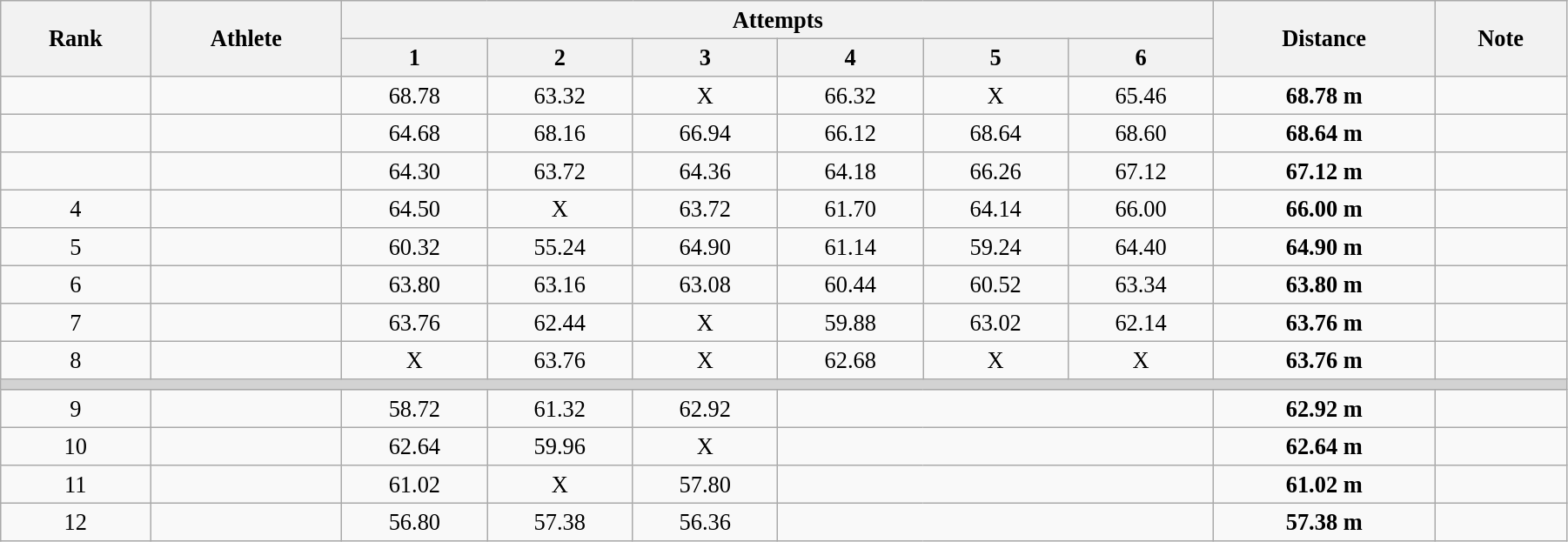<table class="wikitable" style=" text-align:center; font-size:110%;" width="95%">
<tr>
<th rowspan="2">Rank</th>
<th rowspan="2">Athlete</th>
<th colspan="6">Attempts</th>
<th rowspan="2">Distance</th>
<th rowspan="2">Note</th>
</tr>
<tr>
<th>1</th>
<th>2</th>
<th>3</th>
<th>4</th>
<th>5</th>
<th>6</th>
</tr>
<tr>
<td></td>
<td align=left></td>
<td>68.78</td>
<td>63.32</td>
<td>X</td>
<td>66.32</td>
<td>X</td>
<td>65.46</td>
<td><strong>68.78 m</strong></td>
<td></td>
</tr>
<tr>
<td></td>
<td align=left></td>
<td>64.68</td>
<td>68.16</td>
<td>66.94</td>
<td>66.12</td>
<td>68.64</td>
<td>68.60</td>
<td><strong>68.64 m</strong></td>
<td></td>
</tr>
<tr>
<td></td>
<td align=left></td>
<td>64.30</td>
<td>63.72</td>
<td>64.36</td>
<td>64.18</td>
<td>66.26</td>
<td>67.12</td>
<td><strong>67.12 m</strong></td>
<td></td>
</tr>
<tr>
<td>4</td>
<td align=left></td>
<td>64.50</td>
<td>X</td>
<td>63.72</td>
<td>61.70</td>
<td>64.14</td>
<td>66.00</td>
<td><strong>66.00 m</strong></td>
<td></td>
</tr>
<tr>
<td>5</td>
<td align=left></td>
<td>60.32</td>
<td>55.24</td>
<td>64.90</td>
<td>61.14</td>
<td>59.24</td>
<td>64.40</td>
<td><strong>64.90 m</strong></td>
<td></td>
</tr>
<tr>
<td>6</td>
<td align=left></td>
<td>63.80</td>
<td>63.16</td>
<td>63.08</td>
<td>60.44</td>
<td>60.52</td>
<td>63.34</td>
<td><strong>63.80 m</strong></td>
<td></td>
</tr>
<tr>
<td>7</td>
<td align=left></td>
<td>63.76</td>
<td>62.44</td>
<td>X</td>
<td>59.88</td>
<td>63.02</td>
<td>62.14</td>
<td><strong>63.76 m</strong></td>
<td></td>
</tr>
<tr>
<td>8</td>
<td align=left></td>
<td>X</td>
<td>63.76</td>
<td>X</td>
<td>62.68</td>
<td>X</td>
<td>X</td>
<td><strong>63.76 m</strong></td>
<td></td>
</tr>
<tr>
<td colspan=10 bgcolor=lightgray></td>
</tr>
<tr>
<td>9</td>
<td align=left></td>
<td>58.72</td>
<td>61.32</td>
<td>62.92</td>
<td colspan=3></td>
<td><strong>62.92 m</strong></td>
<td></td>
</tr>
<tr>
<td>10</td>
<td align=left></td>
<td>62.64</td>
<td>59.96</td>
<td>X</td>
<td colspan=3></td>
<td><strong>62.64 m</strong></td>
<td></td>
</tr>
<tr>
<td>11</td>
<td align=left></td>
<td>61.02</td>
<td>X</td>
<td>57.80</td>
<td colspan=3></td>
<td><strong>61.02 m</strong></td>
<td></td>
</tr>
<tr>
<td>12</td>
<td align=left></td>
<td>56.80</td>
<td>57.38</td>
<td>56.36</td>
<td colspan=3></td>
<td><strong>57.38 m</strong></td>
<td></td>
</tr>
</table>
